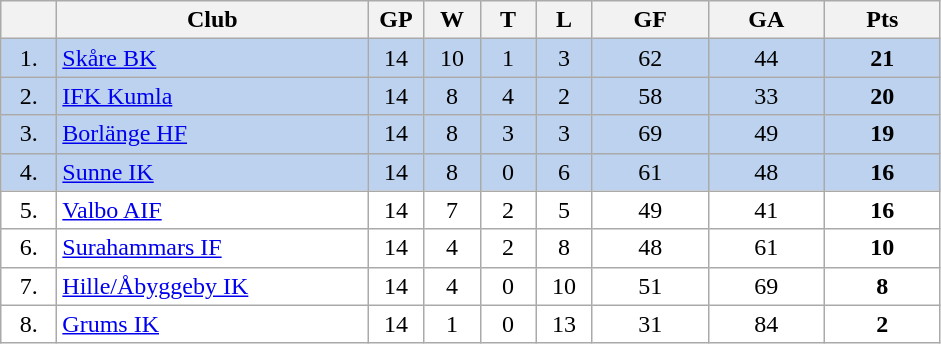<table class="wikitable">
<tr>
<th width="30"></th>
<th width="200">Club</th>
<th width="30">GP</th>
<th width="30">W</th>
<th width="30">T</th>
<th width="30">L</th>
<th width="70">GF</th>
<th width="70">GA</th>
<th width="70">Pts</th>
</tr>
<tr bgcolor="#BCD2EE" align="center">
<td>1.</td>
<td align="left"><a href='#'>Skåre BK</a></td>
<td>14</td>
<td>10</td>
<td>1</td>
<td>3</td>
<td>62</td>
<td>44</td>
<td><strong>21</strong></td>
</tr>
<tr bgcolor="#BCD2EE" align="center">
<td>2.</td>
<td align="left"><a href='#'>IFK Kumla</a></td>
<td>14</td>
<td>8</td>
<td>4</td>
<td>2</td>
<td>58</td>
<td>33</td>
<td><strong>20</strong></td>
</tr>
<tr bgcolor="#BCD2EE" align="center">
<td>3.</td>
<td align="left"><a href='#'>Borlänge HF</a></td>
<td>14</td>
<td>8</td>
<td>3</td>
<td>3</td>
<td>69</td>
<td>49</td>
<td><strong>19</strong></td>
</tr>
<tr bgcolor="#BCD2EE" align="center">
<td>4.</td>
<td align="left"><a href='#'>Sunne IK</a></td>
<td>14</td>
<td>8</td>
<td>0</td>
<td>6</td>
<td>61</td>
<td>48</td>
<td><strong>16</strong></td>
</tr>
<tr bgcolor="#FFFFFF" align="center">
<td>5.</td>
<td align="left"><a href='#'>Valbo AIF</a></td>
<td>14</td>
<td>7</td>
<td>2</td>
<td>5</td>
<td>49</td>
<td>41</td>
<td><strong>16</strong></td>
</tr>
<tr bgcolor="#FFFFFF" align="center">
<td>6.</td>
<td align="left"><a href='#'>Surahammars IF</a></td>
<td>14</td>
<td>4</td>
<td>2</td>
<td>8</td>
<td>48</td>
<td>61</td>
<td><strong>10</strong></td>
</tr>
<tr bgcolor="#FFFFFF" align="center">
<td>7.</td>
<td align="left"><a href='#'>Hille/Åbyggeby IK</a></td>
<td>14</td>
<td>4</td>
<td>0</td>
<td>10</td>
<td>51</td>
<td>69</td>
<td><strong>8</strong></td>
</tr>
<tr bgcolor="#FFFFFF" align="center">
<td>8.</td>
<td align="left"><a href='#'>Grums IK</a></td>
<td>14</td>
<td>1</td>
<td>0</td>
<td>13</td>
<td>31</td>
<td>84</td>
<td><strong>2</strong></td>
</tr>
</table>
